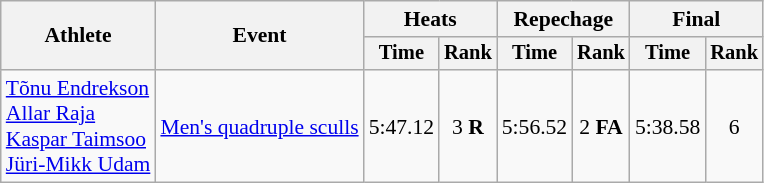<table class="wikitable" style="font-size:90%">
<tr>
<th rowspan="2">Athlete</th>
<th rowspan="2">Event</th>
<th colspan="2">Heats</th>
<th colspan="2">Repechage</th>
<th colspan="2">Final</th>
</tr>
<tr style="font-size:95%">
<th>Time</th>
<th>Rank</th>
<th>Time</th>
<th>Rank</th>
<th>Time</th>
<th>Rank</th>
</tr>
<tr align=center>
<td align=left><a href='#'>Tõnu Endrekson</a><br><a href='#'>Allar Raja</a><br><a href='#'>Kaspar Taimsoo</a><br><a href='#'>Jüri-Mikk Udam</a></td>
<td align=left><a href='#'>Men's quadruple sculls</a></td>
<td>5:47.12</td>
<td>3 <strong>R</strong></td>
<td>5:56.52</td>
<td>2 <strong>FA</strong></td>
<td>5:38.58</td>
<td>6</td>
</tr>
</table>
